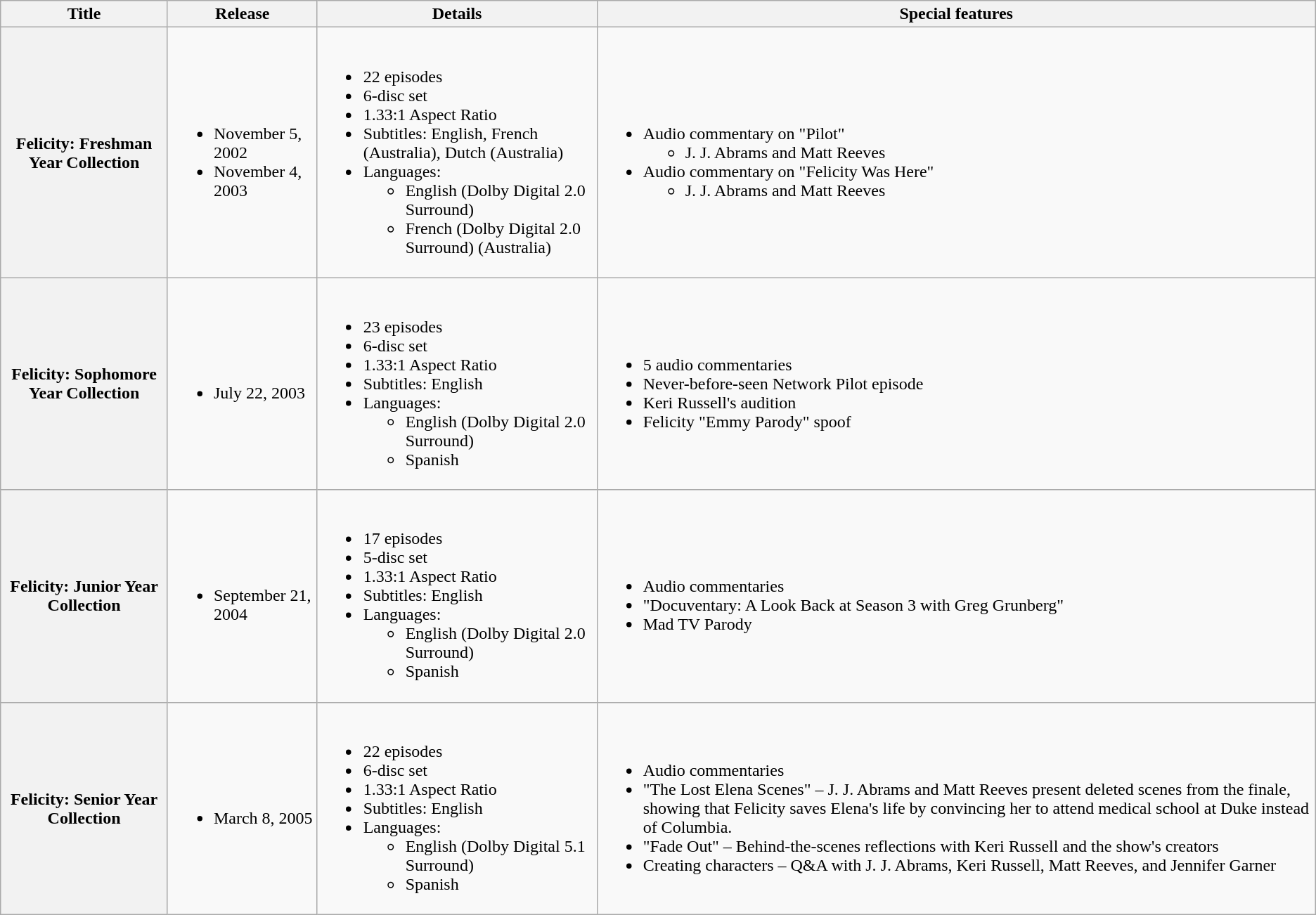<table class="wikitable" style="text-align:top;">
<tr>
<th>Title</th>
<th>Release</th>
<th>Details</th>
<th>Special features</th>
</tr>
<tr>
<th>Felicity: Freshman Year Collection</th>
<td><br><ul><li>November 5, 2002<br></li><li>November 4, 2003 </li></ul></td>
<td><br><ul><li>22 episodes</li><li>6-disc set</li><li>1.33:1 Aspect Ratio</li><li>Subtitles: English, French (Australia), Dutch (Australia)</li><li>Languages:<ul><li>English (Dolby Digital 2.0 Surround)</li><li>French (Dolby Digital 2.0 Surround) (Australia)</li></ul></li></ul></td>
<td><br><ul><li>Audio commentary on "Pilot"<ul><li>J. J. Abrams and Matt Reeves </li></ul></li><li>Audio commentary on "Felicity Was Here"<ul><li>J. J. Abrams and Matt Reeves </li></ul></li></ul></td>
</tr>
<tr>
<th>Felicity: Sophomore Year Collection</th>
<td><br><ul><li>July 22, 2003<br></li></ul></td>
<td><br><ul><li>23 episodes</li><li>6-disc set</li><li>1.33:1 Aspect Ratio</li><li>Subtitles: English</li><li>Languages:<ul><li>English (Dolby Digital 2.0 Surround)</li><li>Spanish</li></ul></li></ul></td>
<td><br><ul><li>5 audio commentaries</li><li>Never-before-seen Network Pilot episode</li><li>Keri Russell's audition</li><li>Felicity "Emmy Parody" spoof </li></ul></td>
</tr>
<tr>
<th>Felicity: Junior Year Collection</th>
<td><br><ul><li>September 21, 2004 </li></ul></td>
<td><br><ul><li>17 episodes</li><li>5-disc set</li><li>1.33:1 Aspect Ratio</li><li>Subtitles: English</li><li>Languages:<ul><li>English (Dolby Digital 2.0 Surround)</li><li>Spanish</li></ul></li></ul></td>
<td><br><ul><li>Audio commentaries</li><li>"Docuventary: A Look Back at Season 3 with Greg Grunberg"</li><li>Mad TV Parody</li></ul></td>
</tr>
<tr>
<th>Felicity: Senior Year Collection</th>
<td><br><ul><li>March 8, 2005<br></li></ul></td>
<td><br><ul><li>22 episodes</li><li>6-disc set</li><li>1.33:1 Aspect Ratio</li><li>Subtitles: English</li><li>Languages:<ul><li>English (Dolby Digital 5.1 Surround)</li><li>Spanish</li></ul></li></ul></td>
<td><br><ul><li>Audio commentaries</li><li>"The Lost Elena Scenes" – J. J. Abrams and Matt Reeves present deleted scenes from the finale, showing that Felicity saves Elena's life by convincing her to attend medical school at Duke instead of Columbia.</li><li>"Fade Out" – Behind-the-scenes reflections with Keri Russell and the show's creators</li><li>Creating characters – Q&A with J. J. Abrams, Keri Russell, Matt Reeves, and Jennifer Garner</li></ul></td>
</tr>
</table>
